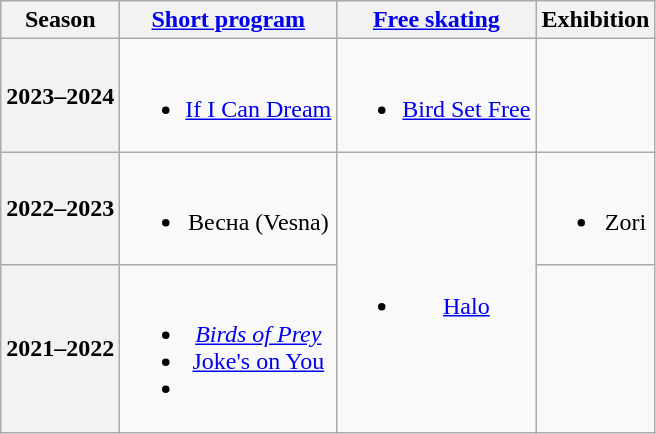<table class=wikitable style=text-align:center>
<tr>
<th>Season</th>
<th><a href='#'>Short program</a></th>
<th><a href='#'>Free skating</a></th>
<th>Exhibition</th>
</tr>
<tr>
<th>2023–2024 <br> </th>
<td><br><ul><li><a href='#'>If I Can Dream</a> <br> </li></ul></td>
<td><br><ul><li><a href='#'>Bird Set Free</a> <br> </li></ul></td>
<td></td>
</tr>
<tr>
<th>2022–2023 <br> </th>
<td><br><ul><li>Весна (Vesna) <br> </li></ul></td>
<td rowspan=2><br><ul><li><a href='#'>Halo</a> <br> </li></ul></td>
<td><br><ul><li>Zori <br></li></ul></td>
</tr>
<tr>
<th>2021–2022 <br> </th>
<td><br><ul><li><em><a href='#'>Birds of Prey</a></em> <br> </li><li><a href='#'>Joke's on You</a> <br> </li><li></li></ul></td>
<td></td>
</tr>
</table>
